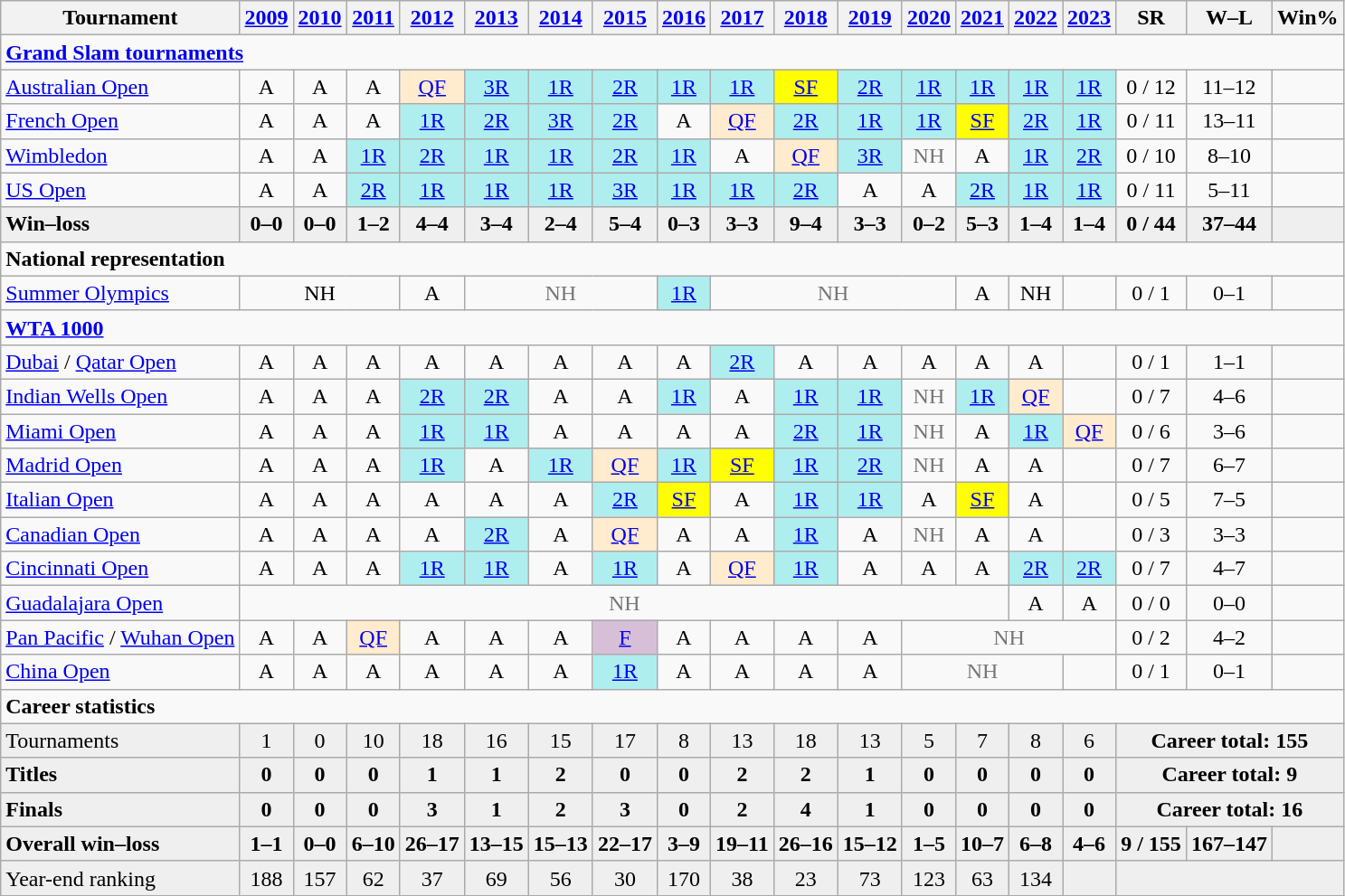<table class="wikitable" style="text-align:center">
<tr>
<th>Tournament</th>
<th><a href='#'>2009</a></th>
<th><a href='#'>2010</a></th>
<th><a href='#'>2011</a></th>
<th><a href='#'>2012</a></th>
<th><a href='#'>2013</a></th>
<th><a href='#'>2014</a></th>
<th><a href='#'>2015</a></th>
<th><a href='#'>2016</a></th>
<th><a href='#'>2017</a></th>
<th><a href='#'>2018</a></th>
<th><a href='#'>2019</a></th>
<th><a href='#'>2020</a></th>
<th><a href='#'>2021</a></th>
<th><a href='#'>2022</a></th>
<th><a href='#'>2023</a></th>
<th>SR</th>
<th>W–L</th>
<th>Win%</th>
</tr>
<tr>
<td colspan="19" align="left"><strong><a href='#'>Grand Slam tournaments</a></strong></td>
</tr>
<tr>
<td align="left"><a href='#'>Australian Open</a></td>
<td>A</td>
<td>A</td>
<td>A</td>
<td bgcolor="ffebcd"><a href='#'>QF</a></td>
<td bgcolor="afeeee"><a href='#'>3R</a></td>
<td bgcolor="afeeee"><a href='#'>1R</a></td>
<td bgcolor="afeeee"><a href='#'>2R</a></td>
<td bgcolor="afeeee"><a href='#'>1R</a></td>
<td bgcolor="afeeee"><a href='#'>1R</a></td>
<td bgcolor="yellow"><a href='#'>SF</a></td>
<td bgcolor="afeeee"><a href='#'>2R</a></td>
<td bgcolor="afeeee"><a href='#'>1R</a></td>
<td bgcolor="afeeee"><a href='#'>1R</a></td>
<td bgcolor="afeeee"><a href='#'>1R</a></td>
<td bgcolor="afeeee"><a href='#'>1R</a></td>
<td>0 / 12</td>
<td>11–12</td>
<td></td>
</tr>
<tr>
<td align="left"><a href='#'>French Open</a></td>
<td>A</td>
<td>A</td>
<td>A</td>
<td bgcolor="afeeee"><a href='#'>1R</a></td>
<td bgcolor="afeeee"><a href='#'>2R</a></td>
<td bgcolor="afeeee"><a href='#'>3R</a></td>
<td bgcolor="afeeee"><a href='#'>2R</a></td>
<td>A</td>
<td bgcolor=ffebcd><a href='#'>QF</a></td>
<td bgcolor=afeeee><a href='#'>2R</a></td>
<td bgcolor="afeeee"><a href='#'>1R</a></td>
<td bgcolor="afeeee"><a href='#'>1R</a></td>
<td bgcolor=yellow><a href='#'>SF</a></td>
<td bgcolor="afeeee"><a href='#'>2R</a></td>
<td bgcolor=afeeee><a href='#'>1R</a></td>
<td>0 / 11</td>
<td>13–11</td>
<td></td>
</tr>
<tr>
<td align="left"><a href='#'>Wimbledon</a></td>
<td>A</td>
<td>A</td>
<td bgcolor="afeeee"><a href='#'>1R</a></td>
<td bgcolor="afeeee"><a href='#'>2R</a></td>
<td bgcolor="afeeee"><a href='#'>1R</a></td>
<td bgcolor="afeeee"><a href='#'>1R</a></td>
<td bgcolor="afeeee"><a href='#'>2R</a></td>
<td bgcolor="afeeee"><a href='#'>1R</a></td>
<td>A</td>
<td bgcolor="ffebcd"><a href='#'>QF</a></td>
<td bgcolor="afeeee"><a href='#'>3R</a></td>
<td style="color:#767676">NH</td>
<td>A</td>
<td bgcolor="afeeee"><a href='#'>1R</a></td>
<td bgcolor=afeeee><a href='#'>2R</a></td>
<td>0 / 10</td>
<td>8–10</td>
<td></td>
</tr>
<tr>
<td align="left"><a href='#'>US Open</a></td>
<td>A</td>
<td>A</td>
<td bgcolor="afeeee"><a href='#'>2R</a></td>
<td bgcolor="afeeee"><a href='#'>1R</a></td>
<td bgcolor="afeeee"><a href='#'>1R</a></td>
<td bgcolor="afeeee"><a href='#'>1R</a></td>
<td bgcolor="afeeee"><a href='#'>3R</a></td>
<td bgcolor="afeeee"><a href='#'>1R</a></td>
<td bgcolor="afeeee"><a href='#'>1R</a></td>
<td bgcolor="afeeee"><a href='#'>2R</a></td>
<td>A</td>
<td>A</td>
<td bgcolor="afeeee"><a href='#'>2R</a></td>
<td bgcolor="afeeee"><a href='#'>1R</a></td>
<td bgcolor="afeeee"><a href='#'>1R</a></td>
<td>0 / 11</td>
<td>5–11</td>
<td></td>
</tr>
<tr style="background:#efefef;font-weight:bold">
<td style="text-align:left">Win–loss</td>
<td>0–0</td>
<td>0–0</td>
<td>1–2</td>
<td>4–4</td>
<td>3–4</td>
<td>2–4</td>
<td>5–4</td>
<td>0–3</td>
<td>3–3</td>
<td>9–4</td>
<td>3–3</td>
<td>0–2</td>
<td>5–3</td>
<td>1–4</td>
<td>1–4</td>
<td>0 / 44</td>
<td>37–44</td>
<td></td>
</tr>
<tr>
<td colspan="19" align="left"><strong>National representation</strong></td>
</tr>
<tr>
<td align="left"><a href='#'>Summer Olympics</a></td>
<td colspan="3">NH</td>
<td>A</td>
<td colspan="3" style="color:#767676">NH</td>
<td bgcolor="afeeee"><a href='#'>1R</a></td>
<td colspan="4" style="color:#767676">NH</td>
<td>A</td>
<td>NH</td>
<td></td>
<td>0 / 1</td>
<td>0–1</td>
<td></td>
</tr>
<tr>
<td colspan="19" align="left"><strong><a href='#'>WTA 1000</a></strong></td>
</tr>
<tr>
<td align="left"><a href='#'>Dubai</a> / <a href='#'>Qatar Open</a></td>
<td>A</td>
<td>A</td>
<td>A</td>
<td>A</td>
<td>A</td>
<td>A</td>
<td>A</td>
<td>A</td>
<td bgcolor="afeeee"><a href='#'>2R</a></td>
<td>A</td>
<td>A</td>
<td>A</td>
<td>A</td>
<td>A</td>
<td></td>
<td>0 / 1</td>
<td>1–1</td>
<td></td>
</tr>
<tr>
<td align="left"><a href='#'>Indian Wells Open</a></td>
<td>A</td>
<td>A</td>
<td>A</td>
<td bgcolor="afeeee"><a href='#'>2R</a></td>
<td bgcolor="afeeee"><a href='#'>2R</a></td>
<td>A</td>
<td>A</td>
<td bgcolor="afeeee"><a href='#'>1R</a></td>
<td>A</td>
<td bgcolor="afeeee"><a href='#'>1R</a></td>
<td bgcolor="afeeee"><a href='#'>1R</a></td>
<td style="color:#767676">NH</td>
<td bgcolor="afeeee"><a href='#'>1R</a></td>
<td bgcolor="ffebcd"><a href='#'>QF</a></td>
<td></td>
<td>0 / 7</td>
<td>4–6</td>
<td></td>
</tr>
<tr>
<td align="left"><a href='#'>Miami Open</a></td>
<td>A</td>
<td>A</td>
<td>A</td>
<td bgcolor="afeeee"><a href='#'>1R</a></td>
<td bgcolor="afeeee"><a href='#'>1R</a></td>
<td>A</td>
<td>A</td>
<td>A</td>
<td>A</td>
<td bgcolor="afeeee"><a href='#'>2R</a></td>
<td bgcolor="afeeee"><a href='#'>1R</a></td>
<td style="color:#767676">NH</td>
<td>A</td>
<td bgcolor="afeeee"><a href='#'>1R</a></td>
<td bgcolor="ffebcd"><a href='#'>QF</a></td>
<td>0 / 6</td>
<td>3–6</td>
<td></td>
</tr>
<tr>
<td align="left"><a href='#'>Madrid Open</a></td>
<td>A</td>
<td>A</td>
<td>A</td>
<td bgcolor="afeeee"><a href='#'>1R</a></td>
<td>A</td>
<td bgcolor="afeeee"><a href='#'>1R</a></td>
<td bgcolor="ffebcd"><a href='#'>QF</a></td>
<td bgcolor="afeeee"><a href='#'>1R</a></td>
<td bgcolor="yellow"><a href='#'>SF</a></td>
<td bgcolor="afeeee"><a href='#'>1R</a></td>
<td bgcolor="afeeee"><a href='#'>2R</a></td>
<td style="color:#767676">NH</td>
<td>A</td>
<td>A</td>
<td></td>
<td>0 / 7</td>
<td>6–7</td>
<td></td>
</tr>
<tr>
<td align="left"><a href='#'>Italian Open</a></td>
<td>A</td>
<td>A</td>
<td>A</td>
<td>A</td>
<td>A</td>
<td>A</td>
<td bgcolor="afeeee"><a href='#'>2R</a></td>
<td bgcolor="yellow"><a href='#'>SF</a></td>
<td>A</td>
<td bgcolor="afeeee"><a href='#'>1R</a></td>
<td bgcolor="afeeee"><a href='#'>1R</a></td>
<td>A</td>
<td bgcolor="yellow"><a href='#'>SF</a></td>
<td>A</td>
<td></td>
<td>0 / 5</td>
<td>7–5</td>
<td></td>
</tr>
<tr>
<td align="left"><a href='#'>Canadian Open</a></td>
<td>A</td>
<td>A</td>
<td>A</td>
<td>A</td>
<td bgcolor="afeeee"><a href='#'>2R</a></td>
<td>A</td>
<td bgcolor="ffebcd"><a href='#'>QF</a></td>
<td>A</td>
<td>A</td>
<td bgcolor="afeeee"><a href='#'>1R</a></td>
<td>A</td>
<td style="color:#767676">NH</td>
<td>A</td>
<td>A</td>
<td></td>
<td>0 / 3</td>
<td>3–3</td>
<td></td>
</tr>
<tr>
<td align="left"><a href='#'>Cincinnati Open</a></td>
<td>A</td>
<td>A</td>
<td>A</td>
<td bgcolor="afeeee"><a href='#'>1R</a></td>
<td bgcolor="afeeee"><a href='#'>1R</a></td>
<td>A</td>
<td bgcolor="afeeee"><a href='#'>1R</a></td>
<td>A</td>
<td bgcolor="ffebcd"><a href='#'>QF</a></td>
<td bgcolor="afeeee"><a href='#'>1R</a></td>
<td>A</td>
<td>A</td>
<td>A</td>
<td bgcolor="afeeee"><a href='#'>2R</a></td>
<td bgcolor="afeeee"><a href='#'>2R</a></td>
<td>0 / 7</td>
<td>4–7</td>
<td></td>
</tr>
<tr>
<td align="left"><a href='#'>Guadalajara Open</a></td>
<td colspan="13" style="color:#767676">NH</td>
<td>A</td>
<td>A</td>
<td>0 / 0</td>
<td>0–0</td>
<td></td>
</tr>
<tr>
<td align="left"><a href='#'>Pan Pacific</a> / <a href='#'>Wuhan Open</a></td>
<td>A</td>
<td>A</td>
<td bgcolor="ffebcd"><a href='#'>QF</a></td>
<td>A</td>
<td>A</td>
<td>A</td>
<td bgcolor="thistle"><a href='#'>F</a></td>
<td>A</td>
<td>A</td>
<td>A</td>
<td>A</td>
<td colspan="4" style="color:#767676">NH</td>
<td>0 / 2</td>
<td>4–2</td>
<td></td>
</tr>
<tr>
<td align="left"><a href='#'>China Open</a></td>
<td>A</td>
<td>A</td>
<td>A</td>
<td>A</td>
<td>A</td>
<td>A</td>
<td bgcolor="afeeee"><a href='#'>1R</a></td>
<td>A</td>
<td>A</td>
<td>A</td>
<td>A</td>
<td colspan="3" style="color:#767676">NH</td>
<td></td>
<td>0 / 1</td>
<td>0–1</td>
<td></td>
</tr>
<tr>
<td colspan="19" align="left"><strong>Career statistics</strong></td>
</tr>
<tr bgcolor=efefef>
<td align=left>Tournaments</td>
<td>1</td>
<td>0</td>
<td>10</td>
<td>18</td>
<td>16</td>
<td>15</td>
<td>17</td>
<td>8</td>
<td>13</td>
<td>18</td>
<td>13</td>
<td>5</td>
<td>7</td>
<td>8</td>
<td>6</td>
<td colspan="3"><strong>Career total: 155</strong></td>
</tr>
<tr style="background:#efefef;font-weight:bold">
<td align=left>Titles</td>
<td>0</td>
<td>0</td>
<td>0</td>
<td>1</td>
<td>1</td>
<td>2</td>
<td>0</td>
<td>0</td>
<td>2</td>
<td>2</td>
<td>1</td>
<td>0</td>
<td>0</td>
<td>0</td>
<td>0</td>
<td colspan="3">Career total: 9</td>
</tr>
<tr style="background:#efefef;font-weight:bold">
<td align=left>Finals</td>
<td>0</td>
<td>0</td>
<td>0</td>
<td>3</td>
<td>1</td>
<td>2</td>
<td>3</td>
<td>0</td>
<td>2</td>
<td>4</td>
<td>1</td>
<td>0</td>
<td>0</td>
<td>0</td>
<td>0</td>
<td colspan="3">Career total: 16</td>
</tr>
<tr style="background:#efefef;font-weight:bold">
<td align=left>Overall win–loss</td>
<td>1–1</td>
<td>0–0</td>
<td>6–10</td>
<td>26–17</td>
<td>13–15</td>
<td>15–13</td>
<td>22–17</td>
<td>3–9</td>
<td>19–11</td>
<td>26–16</td>
<td>15–12</td>
<td>1–5</td>
<td>10–7</td>
<td>6–8</td>
<td>4–6</td>
<td>9 / 155</td>
<td>167–147</td>
<td></td>
</tr>
<tr bgcolor=efefef>
<td align=left>Year-end ranking</td>
<td>188</td>
<td>157</td>
<td>62</td>
<td>37</td>
<td>69</td>
<td>56</td>
<td>30</td>
<td>170</td>
<td>38</td>
<td>23</td>
<td>73</td>
<td>123</td>
<td>63</td>
<td>134</td>
<td></td>
<td colspan="3"></td>
</tr>
</table>
